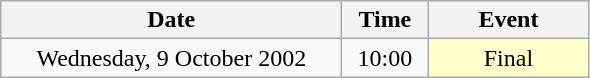<table class = "wikitable" style="text-align:center;">
<tr>
<th width=220>Date</th>
<th width=50>Time</th>
<th width=100>Event</th>
</tr>
<tr>
<td>Wednesday, 9 October 2002</td>
<td>10:00</td>
<td bgcolor=ffffcc>Final</td>
</tr>
</table>
